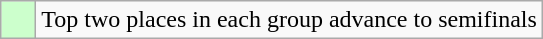<table class="wikitable">
<tr>
<td style="background:#cfc;">    </td>
<td>Top two places in each group advance to semifinals</td>
</tr>
</table>
